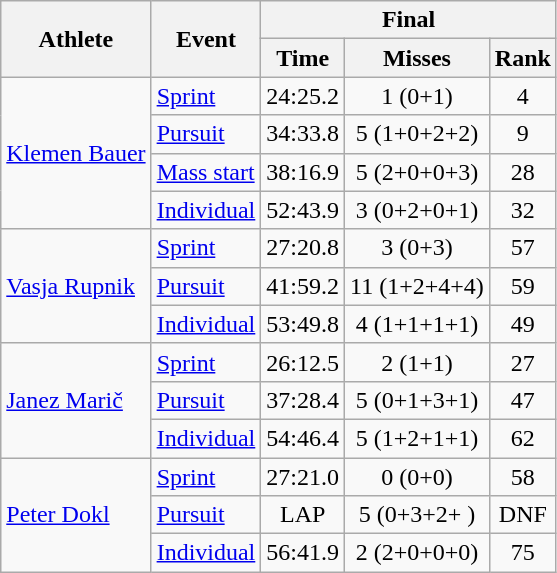<table class="wikitable">
<tr>
<th rowspan="2">Athlete</th>
<th rowspan="2">Event</th>
<th colspan="3">Final</th>
</tr>
<tr>
<th>Time</th>
<th>Misses</th>
<th>Rank</th>
</tr>
<tr>
<td rowspan=4><a href='#'>Klemen Bauer</a></td>
<td><a href='#'>Sprint</a></td>
<td align="center">24:25.2</td>
<td align="center">1 (0+1)</td>
<td align="center">4</td>
</tr>
<tr>
<td><a href='#'>Pursuit</a></td>
<td align="center">34:33.8</td>
<td align="center">5 (1+0+2+2)</td>
<td align="center">9</td>
</tr>
<tr>
<td><a href='#'>Mass start</a></td>
<td align="center">38:16.9</td>
<td align="center">5 (2+0+0+3)</td>
<td align="center">28</td>
</tr>
<tr>
<td><a href='#'>Individual</a></td>
<td align="center">52:43.9</td>
<td align="center">3 (0+2+0+1)</td>
<td align="center">32</td>
</tr>
<tr>
<td rowspan=3><a href='#'>Vasja Rupnik</a></td>
<td><a href='#'>Sprint</a></td>
<td align="center">27:20.8</td>
<td align="center">3 (0+3)</td>
<td align="center">57</td>
</tr>
<tr>
<td><a href='#'>Pursuit</a></td>
<td align="center">41:59.2</td>
<td align="center">11 (1+2+4+4)</td>
<td align="center">59</td>
</tr>
<tr>
<td><a href='#'>Individual</a></td>
<td align="center">53:49.8</td>
<td align="center">4 (1+1+1+1)</td>
<td align="center">49</td>
</tr>
<tr>
<td rowspan=3><a href='#'>Janez Marič</a></td>
<td><a href='#'>Sprint</a></td>
<td align="center">26:12.5</td>
<td align="center">2 (1+1)</td>
<td align="center">27</td>
</tr>
<tr>
<td><a href='#'>Pursuit</a></td>
<td align="center">37:28.4</td>
<td align="center">5 (0+1+3+1)</td>
<td align="center">47</td>
</tr>
<tr>
<td><a href='#'>Individual</a></td>
<td align="center">54:46.4</td>
<td align="center">5 (1+2+1+1)</td>
<td align="center">62</td>
</tr>
<tr>
<td rowspan=3><a href='#'>Peter Dokl</a></td>
<td><a href='#'>Sprint</a></td>
<td align="center">27:21.0</td>
<td align="center">0 (0+0)</td>
<td align="center">58</td>
</tr>
<tr>
<td><a href='#'>Pursuit</a></td>
<td align="center">LAP</td>
<td align="center">5 (0+3+2+ )</td>
<td align="center">DNF</td>
</tr>
<tr>
<td><a href='#'>Individual</a></td>
<td align="center">56:41.9</td>
<td align="center">2 (2+0+0+0)</td>
<td align="center">75</td>
</tr>
</table>
